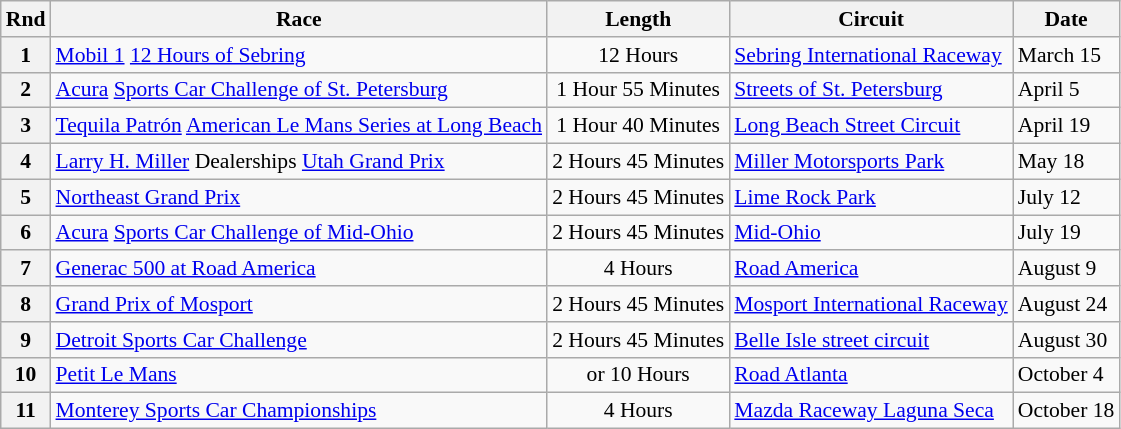<table class="wikitable" style="font-size: 90%;">
<tr>
<th>Rnd</th>
<th>Race</th>
<th>Length</th>
<th>Circuit</th>
<th>Date</th>
</tr>
<tr>
<th>1</th>
<td><a href='#'>Mobil 1</a> <a href='#'>12 Hours of Sebring</a></td>
<td align="center">12 Hours</td>
<td><a href='#'>Sebring International Raceway</a></td>
<td>March 15</td>
</tr>
<tr>
<th>2</th>
<td><a href='#'>Acura</a> <a href='#'>Sports Car Challenge of St. Petersburg</a></td>
<td align="center">1 Hour 55 Minutes</td>
<td><a href='#'>Streets of St. Petersburg</a></td>
<td>April 5</td>
</tr>
<tr>
<th>3</th>
<td><a href='#'>Tequila Patrón</a> <a href='#'>American Le Mans Series at Long Beach</a></td>
<td align="center">1 Hour 40 Minutes</td>
<td><a href='#'>Long Beach Street Circuit</a></td>
<td>April 19</td>
</tr>
<tr>
<th>4</th>
<td><a href='#'>Larry H. Miller</a> Dealerships <a href='#'>Utah Grand Prix</a></td>
<td align="center">2 Hours 45 Minutes</td>
<td><a href='#'>Miller Motorsports Park</a></td>
<td>May 18</td>
</tr>
<tr>
<th>5</th>
<td><a href='#'>Northeast Grand Prix</a></td>
<td align="center">2 Hours 45 Minutes</td>
<td><a href='#'>Lime Rock Park</a></td>
<td>July 12</td>
</tr>
<tr>
<th>6</th>
<td><a href='#'>Acura</a> <a href='#'>Sports Car Challenge of Mid-Ohio</a></td>
<td align="center">2 Hours 45 Minutes</td>
<td><a href='#'>Mid-Ohio</a></td>
<td>July 19</td>
</tr>
<tr>
<th>7</th>
<td><a href='#'>Generac 500 at Road America</a></td>
<td align="center">4 Hours</td>
<td><a href='#'>Road America</a></td>
<td>August 9</td>
</tr>
<tr>
<th>8</th>
<td><a href='#'>Grand Prix of Mosport</a></td>
<td align="center">2 Hours 45 Minutes</td>
<td><a href='#'>Mosport International Raceway</a></td>
<td>August 24</td>
</tr>
<tr>
<th>9</th>
<td><a href='#'>Detroit Sports Car Challenge</a></td>
<td align="center">2 Hours 45 Minutes</td>
<td><a href='#'>Belle Isle street circuit</a></td>
<td>August 30</td>
</tr>
<tr>
<th>10</th>
<td><a href='#'>Petit Le Mans</a></td>
<td align="center"> or 10 Hours</td>
<td><a href='#'>Road Atlanta</a></td>
<td>October 4</td>
</tr>
<tr>
<th>11</th>
<td><a href='#'>Monterey Sports Car Championships</a></td>
<td align="center">4 Hours</td>
<td><a href='#'>Mazda Raceway Laguna Seca</a></td>
<td>October 18</td>
</tr>
</table>
